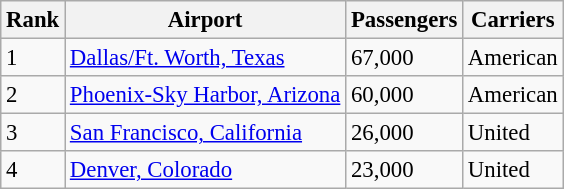<table class="wikitable sortable" style="font-size: 95%">
<tr>
<th>Rank</th>
<th>Airport</th>
<th>Passengers</th>
<th>Carriers</th>
</tr>
<tr>
<td>1</td>
<td><a href='#'>Dallas/Ft. Worth, Texas</a></td>
<td>67,000</td>
<td>American</td>
</tr>
<tr>
<td>2</td>
<td><a href='#'>Phoenix-Sky Harbor, Arizona</a></td>
<td>60,000</td>
<td>American</td>
</tr>
<tr>
<td>3</td>
<td><a href='#'>San Francisco, California</a></td>
<td>26,000</td>
<td>United</td>
</tr>
<tr>
<td>4</td>
<td><a href='#'>Denver, Colorado</a></td>
<td>23,000</td>
<td>United</td>
</tr>
</table>
